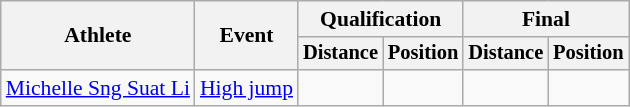<table class=wikitable style="font-size:90%">
<tr>
<th rowspan="2">Athlete</th>
<th rowspan="2">Event</th>
<th colspan="2">Qualification</th>
<th colspan="2">Final</th>
</tr>
<tr style="font-size:95%">
<th>Distance</th>
<th>Position</th>
<th>Distance</th>
<th>Position</th>
</tr>
<tr align=center>
<td align=left><a href='#'>Michelle Sng Suat Li</a></td>
<td align=left><a href='#'>High jump</a></td>
<td></td>
<td></td>
<td></td>
<td></td>
</tr>
</table>
